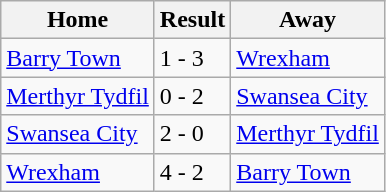<table class="wikitable">
<tr>
<th>Home</th>
<th>Result</th>
<th>Away</th>
</tr>
<tr>
<td><a href='#'>Barry Town</a></td>
<td>1 - 3</td>
<td><a href='#'>Wrexham</a></td>
</tr>
<tr>
<td><a href='#'>Merthyr Tydfil</a></td>
<td>0 - 2</td>
<td><a href='#'>Swansea City</a></td>
</tr>
<tr>
<td><a href='#'>Swansea City</a></td>
<td>2 - 0</td>
<td><a href='#'>Merthyr Tydfil</a></td>
</tr>
<tr>
<td><a href='#'>Wrexham</a></td>
<td>4 - 2</td>
<td><a href='#'>Barry Town</a></td>
</tr>
</table>
